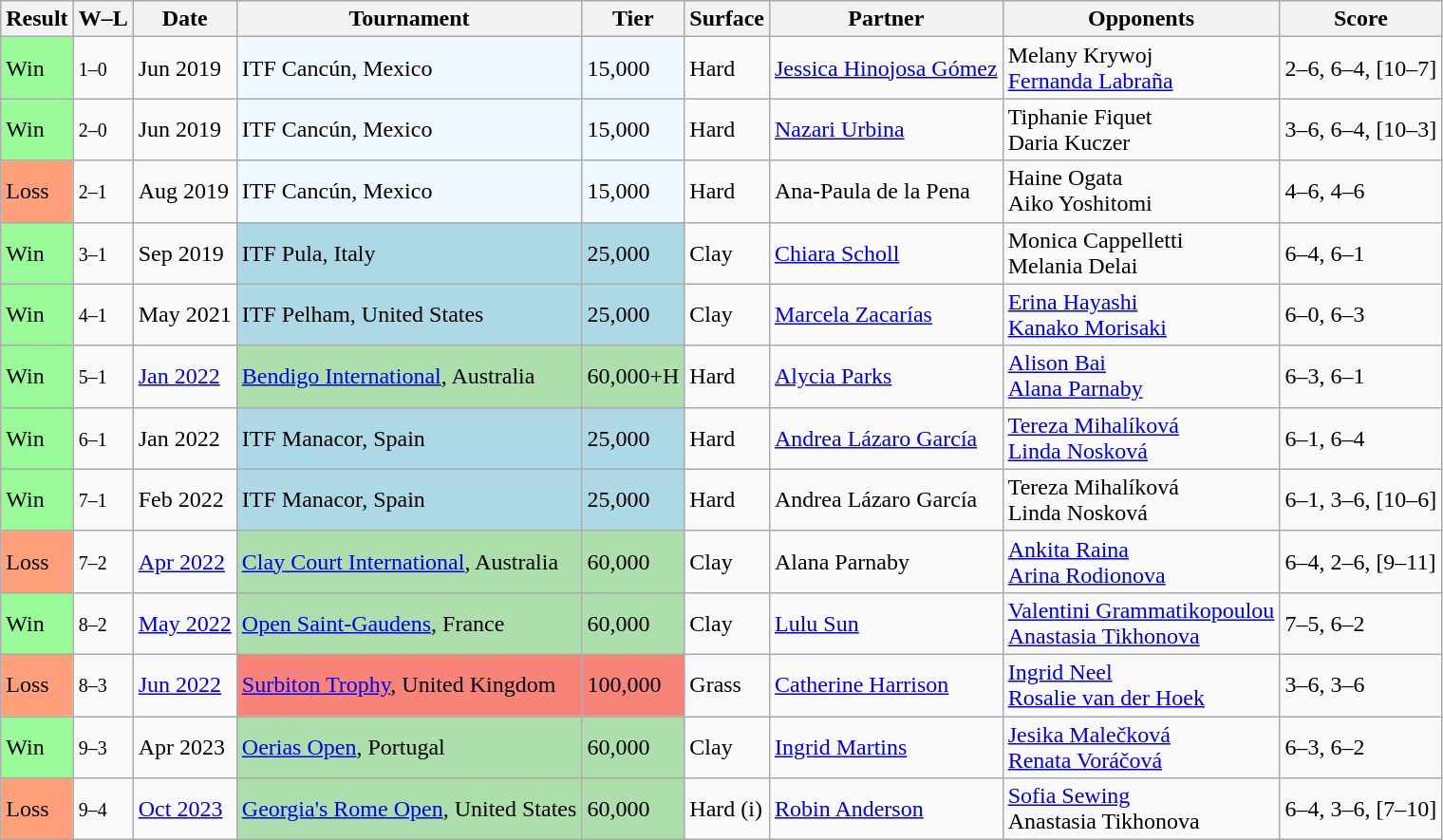<table class="sortable wikitable">
<tr>
<th>Result</th>
<th class="unsortable">W–L</th>
<th>Date</th>
<th>Tournament</th>
<th>Tier</th>
<th>Surface</th>
<th>Partner</th>
<th>Opponents</th>
<th class="unsortable">Score</th>
</tr>
<tr>
<td style="background:#98fb98;">Win</td>
<td><small>1–0</small></td>
<td>Jun 2019</td>
<td style="background:#f0f8ff;">ITF Cancún, Mexico</td>
<td style="background:#f0f8ff;">15,000</td>
<td>Hard</td>
<td> <a href='#'>Jessica Hinojosa Gómez</a></td>
<td> Melany Krywoj <br>  <a href='#'>Fernanda Labraña</a></td>
<td>2–6, 6–4, [10–7]</td>
</tr>
<tr>
<td style="background:#98fb98;">Win</td>
<td><small>2–0</small></td>
<td>Jun 2019</td>
<td style="background:#f0f8ff;">ITF Cancún, Mexico</td>
<td style="background:#f0f8ff;">15,000</td>
<td>Hard</td>
<td> <a href='#'>Nazari Urbina</a></td>
<td> Tiphanie Fiquet <br>  Daria Kuczer</td>
<td>3–6, 6–4, [10–3]</td>
</tr>
<tr>
<td style="background:#ffa07a;">Loss</td>
<td><small>2–1</small></td>
<td>Aug 2019</td>
<td style="background:#f0f8ff;">ITF Cancún, Mexico</td>
<td style="background:#f0f8ff;">15,000</td>
<td>Hard</td>
<td> Ana-Paula de la Pena</td>
<td> Haine Ogata <br>  Aiko Yoshitomi</td>
<td>4–6, 4–6</td>
</tr>
<tr>
<td style="background:#98fb98;">Win</td>
<td><small>3–1</small></td>
<td>Sep 2019</td>
<td style="background:lightblue;">ITF Pula, Italy</td>
<td style="background:lightblue;">25,000</td>
<td>Clay</td>
<td> <a href='#'>Chiara Scholl</a></td>
<td> Monica Cappelletti <br>  Melania Delai</td>
<td>6–4, 6–1</td>
</tr>
<tr>
<td style="background:#98fb98;">Win</td>
<td><small>4–1</small></td>
<td>May 2021</td>
<td style="background:lightblue;">ITF Pelham, United States</td>
<td style="background:lightblue;">25,000</td>
<td>Clay</td>
<td> <a href='#'>Marcela Zacarías</a></td>
<td> <a href='#'>Erina Hayashi</a> <br>  <a href='#'>Kanako Morisaki</a></td>
<td>6–0, 6–3</td>
</tr>
<tr>
<td style="background:#98fb98;">Win</td>
<td><small>5–1</small></td>
<td><a href='#'>Jan 2022</a></td>
<td bgcolor=addfad><a href='#'>Bendigo International</a>, Australia</td>
<td bgcolor=addfad>60,000+H</td>
<td>Hard</td>
<td> <a href='#'>Alycia Parks</a></td>
<td> <a href='#'>Alison Bai</a> <br>  <a href='#'>Alana Parnaby</a></td>
<td>6–3, 6–1</td>
</tr>
<tr>
<td style="background:#98fb98;">Win</td>
<td><small>6–1</small></td>
<td>Jan 2022</td>
<td bgcolor=lightblue>ITF Manacor, Spain</td>
<td bgcolor=lightblue>25,000</td>
<td>Hard</td>
<td> <a href='#'>Andrea Lázaro García</a></td>
<td> <a href='#'>Tereza Mihalíková</a> <br>  <a href='#'>Linda Nosková</a></td>
<td>6–1, 6–4</td>
</tr>
<tr>
<td style="background:#98fb98;">Win</td>
<td><small>7–1</small></td>
<td>Feb 2022</td>
<td bgcolor=lightblue>ITF Manacor, Spain</td>
<td bgcolor=lightblue>25,000</td>
<td>Hard</td>
<td> Andrea Lázaro García</td>
<td> Tereza Mihalíková <br>  Linda Nosková</td>
<td>6–1, 3–6, [10–6]</td>
</tr>
<tr>
<td style="background:#ffa07a;">Loss</td>
<td><small>7–2</small></td>
<td><a href='#'>Apr 2022</a></td>
<td bgcolor=addfad><a href='#'>Clay Court International</a>, Australia</td>
<td bgcolor=addfad>60,000</td>
<td>Clay</td>
<td> Alana Parnaby</td>
<td> <a href='#'>Ankita Raina</a> <br>  <a href='#'>Arina Rodionova</a></td>
<td>6–4, 2–6, [9–11]</td>
</tr>
<tr>
<td style="background:#98fb98;">Win</td>
<td><small>8–2</small></td>
<td><a href='#'>May 2022</a></td>
<td bgcolor=addfad><a href='#'>Open Saint-Gaudens</a>, France</td>
<td bgcolor=addfad>60,000</td>
<td>Clay</td>
<td> <a href='#'>Lulu Sun</a></td>
<td> <a href='#'>Valentini Grammatikopoulou</a> <br>  <a href='#'>Anastasia Tikhonova</a></td>
<td>7–5, 6–2</td>
</tr>
<tr>
<td style="background:#ffa07a;">Loss</td>
<td><small>8–3</small></td>
<td><a href='#'>Jun 2022</a></td>
<td bgcolor=f88379><a href='#'>Surbiton Trophy</a>, United Kingdom</td>
<td bgcolor=f88379>100,000</td>
<td>Grass</td>
<td> <a href='#'>Catherine Harrison</a></td>
<td> <a href='#'>Ingrid Neel</a> <br>  <a href='#'>Rosalie van der Hoek</a></td>
<td>3–6, 3–6</td>
</tr>
<tr>
<td style="background:#98fb98;">Win</td>
<td><small>9–3</small></td>
<td>Apr 2023</td>
<td style="background:#addfad;"><a href='#'>Oerias Open</a>, Portugal</td>
<td style="background:#addfad;">60,000</td>
<td>Clay</td>
<td> <a href='#'>Ingrid Martins</a></td>
<td> <a href='#'>Jesika Malečková</a> <br>  <a href='#'>Renata Voráčová</a></td>
<td>6–3, 6–2</td>
</tr>
<tr>
<td style="background:#ffa07a;">Loss</td>
<td><small>9–4</small></td>
<td><a href='#'>Oct 2023</a></td>
<td style="background:#addfad;"><a href='#'>Georgia's Rome Open</a>, United States</td>
<td style="background:#addfad;">60,000</td>
<td>Hard (i)</td>
<td> <a href='#'>Robin Anderson</a></td>
<td> <a href='#'>Sofia Sewing</a> <br>  Anastasia Tikhonova</td>
<td>6–4, 3–6, [7–10]</td>
</tr>
</table>
